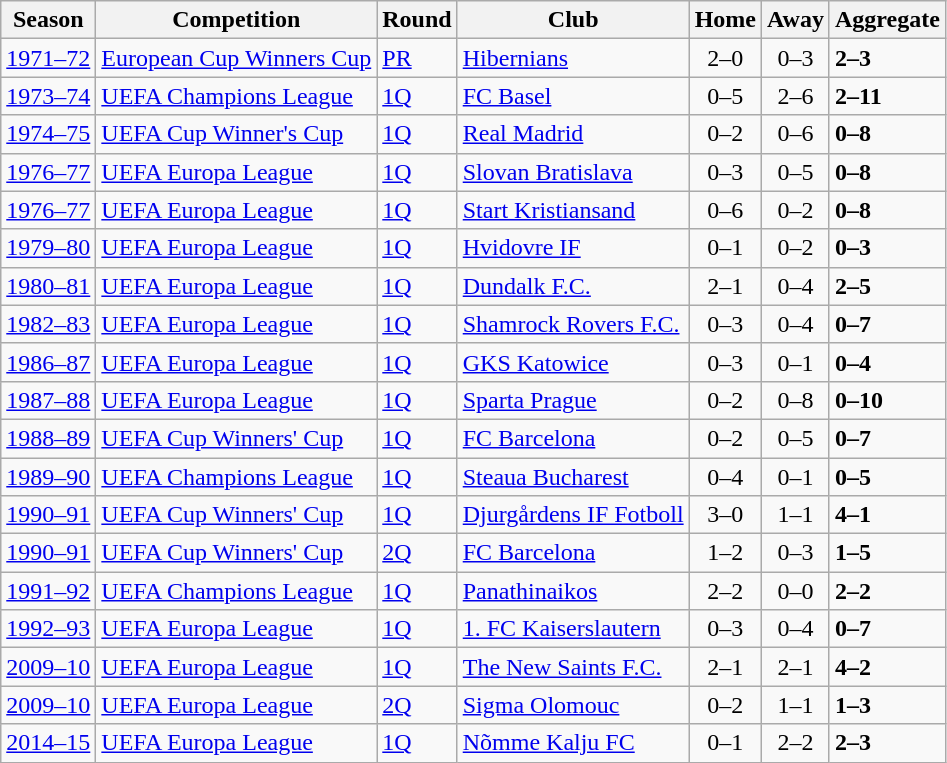<table class="wikitable">
<tr>
<th>Season</th>
<th>Competition</th>
<th>Round</th>
<th>Club</th>
<th>Home</th>
<th>Away</th>
<th>Aggregate</th>
</tr>
<tr>
<td><a href='#'>1971–72</a></td>
<td><a href='#'>European Cup Winners Cup</a></td>
<td><a href='#'>PR</a></td>
<td> <a href='#'>Hibernians</a></td>
<td style="text-align:center;">2–0</td>
<td style="text-align:center;">0–3</td>
<td style="text-align:center,"><strong>2–3</strong></td>
</tr>
<tr>
<td><a href='#'>1973–74</a></td>
<td><a href='#'>UEFA Champions League</a></td>
<td><a href='#'>1Q</a></td>
<td> <a href='#'>FC Basel</a></td>
<td style="text-align:center;">0–5</td>
<td style="text-align:center;">2–6</td>
<td style="text-align:center,"><strong>2–11</strong></td>
</tr>
<tr>
<td><a href='#'>1974–75</a></td>
<td><a href='#'>UEFA Cup Winner's Cup</a></td>
<td><a href='#'>1Q</a></td>
<td> <a href='#'>Real Madrid</a></td>
<td style="text-align:center;">0–2</td>
<td style="text-align:center;">0–6</td>
<td style="text-align:center,"><strong>0–8</strong></td>
</tr>
<tr>
<td><a href='#'>1976–77</a></td>
<td><a href='#'>UEFA Europa League</a></td>
<td><a href='#'>1Q</a></td>
<td> <a href='#'>Slovan Bratislava</a></td>
<td style="text-align:center;">0–3</td>
<td style="text-align:center;">0–5</td>
<td style="text-align:center,"><strong>0–8</strong></td>
</tr>
<tr>
<td><a href='#'>1976–77</a></td>
<td><a href='#'>UEFA Europa League</a></td>
<td><a href='#'>1Q</a></td>
<td> <a href='#'>Start Kristiansand</a></td>
<td style="text-align:center;">0–6</td>
<td style="text-align:center;">0–2</td>
<td style="text-align:center,"><strong>0–8</strong></td>
</tr>
<tr>
<td><a href='#'>1979–80</a></td>
<td><a href='#'>UEFA Europa League</a></td>
<td><a href='#'>1Q</a></td>
<td> <a href='#'>Hvidovre IF</a></td>
<td style="text-align:center;">0–1</td>
<td style="text-align:center;">0–2</td>
<td style="text-align:center,"><strong>0–3</strong></td>
</tr>
<tr>
<td><a href='#'>1980–81</a></td>
<td><a href='#'>UEFA Europa League</a></td>
<td><a href='#'>1Q</a></td>
<td> <a href='#'>Dundalk F.C.</a></td>
<td style="text-align:center;">2–1</td>
<td style="text-align:center;">0–4</td>
<td style="text-align:center,"><strong>2–5</strong></td>
</tr>
<tr>
<td><a href='#'>1982–83</a></td>
<td><a href='#'>UEFA Europa League</a></td>
<td><a href='#'>1Q</a></td>
<td> <a href='#'>Shamrock Rovers F.C.</a></td>
<td style="text-align:center;">0–3</td>
<td style="text-align:center;">0–4</td>
<td style="text-align:center,"><strong>0–7</strong></td>
</tr>
<tr>
<td><a href='#'>1986–87</a></td>
<td><a href='#'>UEFA Europa League</a></td>
<td><a href='#'>1Q</a></td>
<td> <a href='#'>GKS Katowice</a></td>
<td style="text-align:center;">0–3</td>
<td style="text-align:center;">0–1</td>
<td style="text-align:center,"><strong>0–4</strong></td>
</tr>
<tr>
<td><a href='#'>1987–88</a></td>
<td><a href='#'>UEFA Europa League</a></td>
<td><a href='#'>1Q</a></td>
<td> <a href='#'>Sparta Prague</a></td>
<td style="text-align:center;">0–2</td>
<td style="text-align:center;">0–8</td>
<td style="text-align:center,"><strong>0–10</strong></td>
</tr>
<tr>
<td><a href='#'>1988–89</a></td>
<td><a href='#'>UEFA Cup Winners' Cup</a></td>
<td><a href='#'>1Q</a></td>
<td> <a href='#'>FC Barcelona</a></td>
<td style="text-align:center;">0–2</td>
<td style="text-align:center;">0–5</td>
<td style="text-align:center,"><strong>0–7</strong></td>
</tr>
<tr>
<td><a href='#'>1989–90</a></td>
<td><a href='#'>UEFA Champions League</a></td>
<td><a href='#'>1Q</a></td>
<td> <a href='#'>Steaua Bucharest</a></td>
<td style="text-align:center;">0–4</td>
<td style="text-align:center;">0–1</td>
<td style="text-align:center,"><strong>0–5</strong></td>
</tr>
<tr>
<td><a href='#'>1990–91</a></td>
<td><a href='#'>UEFA Cup Winners' Cup</a></td>
<td><a href='#'>1Q</a></td>
<td> <a href='#'>Djurgårdens IF Fotboll</a></td>
<td style="text-align:center;">3–0</td>
<td style="text-align:center;">1–1</td>
<td style="text-align:center,"><strong>4–1</strong></td>
</tr>
<tr>
<td><a href='#'>1990–91</a></td>
<td><a href='#'>UEFA Cup Winners' Cup</a></td>
<td><a href='#'>2Q</a></td>
<td> <a href='#'>FC Barcelona</a></td>
<td style="text-align:center;">1–2</td>
<td style="text-align:center;">0–3</td>
<td style="text-align:center,"><strong>1–5</strong></td>
</tr>
<tr>
<td><a href='#'>1991–92</a></td>
<td><a href='#'>UEFA Champions League</a></td>
<td><a href='#'>1Q</a></td>
<td> <a href='#'>Panathinaikos</a></td>
<td style="text-align:center;">2–2</td>
<td style="text-align:center;">0–0</td>
<td style="text-align:center,"><strong>2–2</strong></td>
</tr>
<tr>
<td><a href='#'>1992–93</a></td>
<td><a href='#'>UEFA Europa League</a></td>
<td><a href='#'>1Q</a></td>
<td> <a href='#'>1. FC Kaiserslautern</a></td>
<td style="text-align:center;">0–3</td>
<td style="text-align:center;">0–4</td>
<td style="text-align:center,"><strong>0–7</strong></td>
</tr>
<tr>
<td><a href='#'>2009–10</a></td>
<td><a href='#'>UEFA Europa League</a></td>
<td><a href='#'>1Q</a></td>
<td> <a href='#'>The New Saints F.C.</a></td>
<td style="text-align:center;">2–1</td>
<td style="text-align:center;">2–1</td>
<td style="text-align:center,"><strong>4–2</strong></td>
</tr>
<tr>
<td><a href='#'>2009–10</a></td>
<td><a href='#'>UEFA Europa League</a></td>
<td><a href='#'>2Q</a></td>
<td> <a href='#'>Sigma Olomouc</a></td>
<td style="text-align:center;">0–2</td>
<td style="text-align:center;">1–1</td>
<td style="text-align:center,"><strong>1–3</strong></td>
</tr>
<tr>
<td><a href='#'>2014–15</a></td>
<td><a href='#'>UEFA Europa League</a></td>
<td><a href='#'>1Q</a></td>
<td> <a href='#'>Nõmme Kalju FC</a></td>
<td style="text-align:center;">0–1</td>
<td style="text-align:center;">2–2</td>
<td style="text-align:center,"><strong>2–3</strong></td>
</tr>
</table>
